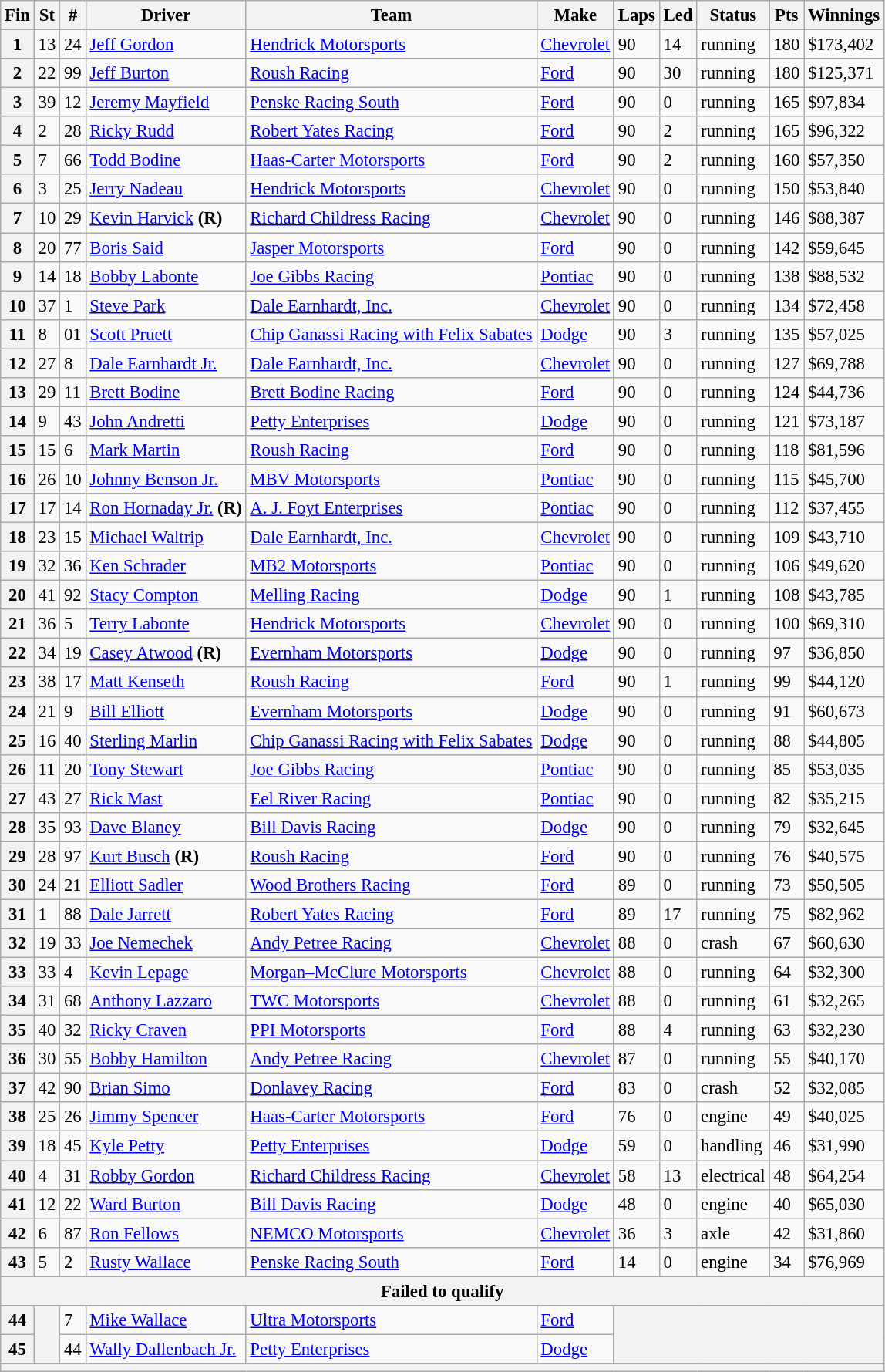<table class="wikitable" style="font-size:95%">
<tr>
<th>Fin</th>
<th>St</th>
<th>#</th>
<th>Driver</th>
<th>Team</th>
<th>Make</th>
<th>Laps</th>
<th>Led</th>
<th>Status</th>
<th>Pts</th>
<th>Winnings</th>
</tr>
<tr>
<th>1</th>
<td>13</td>
<td>24</td>
<td><a href='#'>Jeff Gordon</a></td>
<td><a href='#'>Hendrick Motorsports</a></td>
<td><a href='#'>Chevrolet</a></td>
<td>90</td>
<td>14</td>
<td>running</td>
<td>180</td>
<td>$173,402</td>
</tr>
<tr>
<th>2</th>
<td>22</td>
<td>99</td>
<td><a href='#'>Jeff Burton</a></td>
<td><a href='#'>Roush Racing</a></td>
<td><a href='#'>Ford</a></td>
<td>90</td>
<td>30</td>
<td>running</td>
<td>180</td>
<td>$125,371</td>
</tr>
<tr>
<th>3</th>
<td>39</td>
<td>12</td>
<td><a href='#'>Jeremy Mayfield</a></td>
<td><a href='#'>Penske Racing South</a></td>
<td><a href='#'>Ford</a></td>
<td>90</td>
<td>0</td>
<td>running</td>
<td>165</td>
<td>$97,834</td>
</tr>
<tr>
<th>4</th>
<td>2</td>
<td>28</td>
<td><a href='#'>Ricky Rudd</a></td>
<td><a href='#'>Robert Yates Racing</a></td>
<td><a href='#'>Ford</a></td>
<td>90</td>
<td>2</td>
<td>running</td>
<td>165</td>
<td>$96,322</td>
</tr>
<tr>
<th>5</th>
<td>7</td>
<td>66</td>
<td><a href='#'>Todd Bodine</a></td>
<td><a href='#'>Haas-Carter Motorsports</a></td>
<td><a href='#'>Ford</a></td>
<td>90</td>
<td>2</td>
<td>running</td>
<td>160</td>
<td>$57,350</td>
</tr>
<tr>
<th>6</th>
<td>3</td>
<td>25</td>
<td><a href='#'>Jerry Nadeau</a></td>
<td><a href='#'>Hendrick Motorsports</a></td>
<td><a href='#'>Chevrolet</a></td>
<td>90</td>
<td>0</td>
<td>running</td>
<td>150</td>
<td>$53,840</td>
</tr>
<tr>
<th>7</th>
<td>10</td>
<td>29</td>
<td><a href='#'>Kevin Harvick</a> <strong>(R)</strong></td>
<td><a href='#'>Richard Childress Racing</a></td>
<td><a href='#'>Chevrolet</a></td>
<td>90</td>
<td>0</td>
<td>running</td>
<td>146</td>
<td>$88,387</td>
</tr>
<tr>
<th>8</th>
<td>20</td>
<td>77</td>
<td><a href='#'>Boris Said</a></td>
<td><a href='#'>Jasper Motorsports</a></td>
<td><a href='#'>Ford</a></td>
<td>90</td>
<td>0</td>
<td>running</td>
<td>142</td>
<td>$59,645</td>
</tr>
<tr>
<th>9</th>
<td>14</td>
<td>18</td>
<td><a href='#'>Bobby Labonte</a></td>
<td><a href='#'>Joe Gibbs Racing</a></td>
<td><a href='#'>Pontiac</a></td>
<td>90</td>
<td>0</td>
<td>running</td>
<td>138</td>
<td>$88,532</td>
</tr>
<tr>
<th>10</th>
<td>37</td>
<td>1</td>
<td><a href='#'>Steve Park</a></td>
<td><a href='#'>Dale Earnhardt, Inc.</a></td>
<td><a href='#'>Chevrolet</a></td>
<td>90</td>
<td>0</td>
<td>running</td>
<td>134</td>
<td>$72,458</td>
</tr>
<tr>
<th>11</th>
<td>8</td>
<td>01</td>
<td><a href='#'>Scott Pruett</a></td>
<td><a href='#'>Chip Ganassi Racing with Felix Sabates</a></td>
<td><a href='#'>Dodge</a></td>
<td>90</td>
<td>3</td>
<td>running</td>
<td>135</td>
<td>$57,025</td>
</tr>
<tr>
<th>12</th>
<td>27</td>
<td>8</td>
<td><a href='#'>Dale Earnhardt Jr.</a></td>
<td><a href='#'>Dale Earnhardt, Inc.</a></td>
<td><a href='#'>Chevrolet</a></td>
<td>90</td>
<td>0</td>
<td>running</td>
<td>127</td>
<td>$69,788</td>
</tr>
<tr>
<th>13</th>
<td>29</td>
<td>11</td>
<td><a href='#'>Brett Bodine</a></td>
<td><a href='#'>Brett Bodine Racing</a></td>
<td><a href='#'>Ford</a></td>
<td>90</td>
<td>0</td>
<td>running</td>
<td>124</td>
<td>$44,736</td>
</tr>
<tr>
<th>14</th>
<td>9</td>
<td>43</td>
<td><a href='#'>John Andretti</a></td>
<td><a href='#'>Petty Enterprises</a></td>
<td><a href='#'>Dodge</a></td>
<td>90</td>
<td>0</td>
<td>running</td>
<td>121</td>
<td>$73,187</td>
</tr>
<tr>
<th>15</th>
<td>15</td>
<td>6</td>
<td><a href='#'>Mark Martin</a></td>
<td><a href='#'>Roush Racing</a></td>
<td><a href='#'>Ford</a></td>
<td>90</td>
<td>0</td>
<td>running</td>
<td>118</td>
<td>$81,596</td>
</tr>
<tr>
<th>16</th>
<td>26</td>
<td>10</td>
<td><a href='#'>Johnny Benson Jr.</a></td>
<td><a href='#'>MBV Motorsports</a></td>
<td><a href='#'>Pontiac</a></td>
<td>90</td>
<td>0</td>
<td>running</td>
<td>115</td>
<td>$45,700</td>
</tr>
<tr>
<th>17</th>
<td>17</td>
<td>14</td>
<td><a href='#'>Ron Hornaday Jr.</a> <strong>(R)</strong></td>
<td><a href='#'>A. J. Foyt Enterprises</a></td>
<td><a href='#'>Pontiac</a></td>
<td>90</td>
<td>0</td>
<td>running</td>
<td>112</td>
<td>$37,455</td>
</tr>
<tr>
<th>18</th>
<td>23</td>
<td>15</td>
<td><a href='#'>Michael Waltrip</a></td>
<td><a href='#'>Dale Earnhardt, Inc.</a></td>
<td><a href='#'>Chevrolet</a></td>
<td>90</td>
<td>0</td>
<td>running</td>
<td>109</td>
<td>$43,710</td>
</tr>
<tr>
<th>19</th>
<td>32</td>
<td>36</td>
<td><a href='#'>Ken Schrader</a></td>
<td><a href='#'>MB2 Motorsports</a></td>
<td><a href='#'>Pontiac</a></td>
<td>90</td>
<td>0</td>
<td>running</td>
<td>106</td>
<td>$49,620</td>
</tr>
<tr>
<th>20</th>
<td>41</td>
<td>92</td>
<td><a href='#'>Stacy Compton</a></td>
<td><a href='#'>Melling Racing</a></td>
<td><a href='#'>Dodge</a></td>
<td>90</td>
<td>1</td>
<td>running</td>
<td>108</td>
<td>$43,785</td>
</tr>
<tr>
<th>21</th>
<td>36</td>
<td>5</td>
<td><a href='#'>Terry Labonte</a></td>
<td><a href='#'>Hendrick Motorsports</a></td>
<td><a href='#'>Chevrolet</a></td>
<td>90</td>
<td>0</td>
<td>running</td>
<td>100</td>
<td>$69,310</td>
</tr>
<tr>
<th>22</th>
<td>34</td>
<td>19</td>
<td><a href='#'>Casey Atwood</a> <strong>(R)</strong></td>
<td><a href='#'>Evernham Motorsports</a></td>
<td><a href='#'>Dodge</a></td>
<td>90</td>
<td>0</td>
<td>running</td>
<td>97</td>
<td>$36,850</td>
</tr>
<tr>
<th>23</th>
<td>38</td>
<td>17</td>
<td><a href='#'>Matt Kenseth</a></td>
<td><a href='#'>Roush Racing</a></td>
<td><a href='#'>Ford</a></td>
<td>90</td>
<td>1</td>
<td>running</td>
<td>99</td>
<td>$44,120</td>
</tr>
<tr>
<th>24</th>
<td>21</td>
<td>9</td>
<td><a href='#'>Bill Elliott</a></td>
<td><a href='#'>Evernham Motorsports</a></td>
<td><a href='#'>Dodge</a></td>
<td>90</td>
<td>0</td>
<td>running</td>
<td>91</td>
<td>$60,673</td>
</tr>
<tr>
<th>25</th>
<td>16</td>
<td>40</td>
<td><a href='#'>Sterling Marlin</a></td>
<td><a href='#'>Chip Ganassi Racing with Felix Sabates</a></td>
<td><a href='#'>Dodge</a></td>
<td>90</td>
<td>0</td>
<td>running</td>
<td>88</td>
<td>$44,805</td>
</tr>
<tr>
<th>26</th>
<td>11</td>
<td>20</td>
<td><a href='#'>Tony Stewart</a></td>
<td><a href='#'>Joe Gibbs Racing</a></td>
<td><a href='#'>Pontiac</a></td>
<td>90</td>
<td>0</td>
<td>running</td>
<td>85</td>
<td>$53,035</td>
</tr>
<tr>
<th>27</th>
<td>43</td>
<td>27</td>
<td><a href='#'>Rick Mast</a></td>
<td><a href='#'>Eel River Racing</a></td>
<td><a href='#'>Pontiac</a></td>
<td>90</td>
<td>0</td>
<td>running</td>
<td>82</td>
<td>$35,215</td>
</tr>
<tr>
<th>28</th>
<td>35</td>
<td>93</td>
<td><a href='#'>Dave Blaney</a></td>
<td><a href='#'>Bill Davis Racing</a></td>
<td><a href='#'>Dodge</a></td>
<td>90</td>
<td>0</td>
<td>running</td>
<td>79</td>
<td>$32,645</td>
</tr>
<tr>
<th>29</th>
<td>28</td>
<td>97</td>
<td><a href='#'>Kurt Busch</a> <strong>(R)</strong></td>
<td><a href='#'>Roush Racing</a></td>
<td><a href='#'>Ford</a></td>
<td>90</td>
<td>0</td>
<td>running</td>
<td>76</td>
<td>$40,575</td>
</tr>
<tr>
<th>30</th>
<td>24</td>
<td>21</td>
<td><a href='#'>Elliott Sadler</a></td>
<td><a href='#'>Wood Brothers Racing</a></td>
<td><a href='#'>Ford</a></td>
<td>89</td>
<td>0</td>
<td>running</td>
<td>73</td>
<td>$50,505</td>
</tr>
<tr>
<th>31</th>
<td>1</td>
<td>88</td>
<td><a href='#'>Dale Jarrett</a></td>
<td><a href='#'>Robert Yates Racing</a></td>
<td><a href='#'>Ford</a></td>
<td>89</td>
<td>17</td>
<td>running</td>
<td>75</td>
<td>$82,962</td>
</tr>
<tr>
<th>32</th>
<td>19</td>
<td>33</td>
<td><a href='#'>Joe Nemechek</a></td>
<td><a href='#'>Andy Petree Racing</a></td>
<td><a href='#'>Chevrolet</a></td>
<td>88</td>
<td>0</td>
<td>crash</td>
<td>67</td>
<td>$60,630</td>
</tr>
<tr>
<th>33</th>
<td>33</td>
<td>4</td>
<td><a href='#'>Kevin Lepage</a></td>
<td><a href='#'>Morgan–McClure Motorsports</a></td>
<td><a href='#'>Chevrolet</a></td>
<td>88</td>
<td>0</td>
<td>running</td>
<td>64</td>
<td>$32,300</td>
</tr>
<tr>
<th>34</th>
<td>31</td>
<td>68</td>
<td><a href='#'>Anthony Lazzaro</a></td>
<td><a href='#'>TWC Motorsports</a></td>
<td><a href='#'>Chevrolet</a></td>
<td>88</td>
<td>0</td>
<td>running</td>
<td>61</td>
<td>$32,265</td>
</tr>
<tr>
<th>35</th>
<td>40</td>
<td>32</td>
<td><a href='#'>Ricky Craven</a></td>
<td><a href='#'>PPI Motorsports</a></td>
<td><a href='#'>Ford</a></td>
<td>88</td>
<td>4</td>
<td>running</td>
<td>63</td>
<td>$32,230</td>
</tr>
<tr>
<th>36</th>
<td>30</td>
<td>55</td>
<td><a href='#'>Bobby Hamilton</a></td>
<td><a href='#'>Andy Petree Racing</a></td>
<td><a href='#'>Chevrolet</a></td>
<td>87</td>
<td>0</td>
<td>running</td>
<td>55</td>
<td>$40,170</td>
</tr>
<tr>
<th>37</th>
<td>42</td>
<td>90</td>
<td><a href='#'>Brian Simo</a></td>
<td><a href='#'>Donlavey Racing</a></td>
<td><a href='#'>Ford</a></td>
<td>83</td>
<td>0</td>
<td>crash</td>
<td>52</td>
<td>$32,085</td>
</tr>
<tr>
<th>38</th>
<td>25</td>
<td>26</td>
<td><a href='#'>Jimmy Spencer</a></td>
<td><a href='#'>Haas-Carter Motorsports</a></td>
<td><a href='#'>Ford</a></td>
<td>76</td>
<td>0</td>
<td>engine</td>
<td>49</td>
<td>$40,025</td>
</tr>
<tr>
<th>39</th>
<td>18</td>
<td>45</td>
<td><a href='#'>Kyle Petty</a></td>
<td><a href='#'>Petty Enterprises</a></td>
<td><a href='#'>Dodge</a></td>
<td>59</td>
<td>0</td>
<td>handling</td>
<td>46</td>
<td>$31,990</td>
</tr>
<tr>
<th>40</th>
<td>4</td>
<td>31</td>
<td><a href='#'>Robby Gordon</a></td>
<td><a href='#'>Richard Childress Racing</a></td>
<td><a href='#'>Chevrolet</a></td>
<td>58</td>
<td>13</td>
<td>electrical</td>
<td>48</td>
<td>$64,254</td>
</tr>
<tr>
<th>41</th>
<td>12</td>
<td>22</td>
<td><a href='#'>Ward Burton</a></td>
<td><a href='#'>Bill Davis Racing</a></td>
<td><a href='#'>Dodge</a></td>
<td>48</td>
<td>0</td>
<td>engine</td>
<td>40</td>
<td>$65,030</td>
</tr>
<tr>
<th>42</th>
<td>6</td>
<td>87</td>
<td><a href='#'>Ron Fellows</a></td>
<td><a href='#'>NEMCO Motorsports</a></td>
<td><a href='#'>Chevrolet</a></td>
<td>36</td>
<td>3</td>
<td>axle</td>
<td>42</td>
<td>$31,860</td>
</tr>
<tr>
<th>43</th>
<td>5</td>
<td>2</td>
<td><a href='#'>Rusty Wallace</a></td>
<td><a href='#'>Penske Racing South</a></td>
<td><a href='#'>Ford</a></td>
<td>14</td>
<td>0</td>
<td>engine</td>
<td>34</td>
<td>$76,969</td>
</tr>
<tr>
<th colspan="11">Failed to qualify</th>
</tr>
<tr>
<th>44</th>
<th rowspan="2"></th>
<td>7</td>
<td><a href='#'>Mike Wallace</a></td>
<td><a href='#'>Ultra Motorsports</a></td>
<td><a href='#'>Ford</a></td>
<th colspan="5" rowspan="2"></th>
</tr>
<tr>
<th>45</th>
<td>44</td>
<td><a href='#'>Wally Dallenbach Jr.</a></td>
<td><a href='#'>Petty Enterprises</a></td>
<td><a href='#'>Dodge</a></td>
</tr>
<tr>
<th colspan="11"></th>
</tr>
</table>
